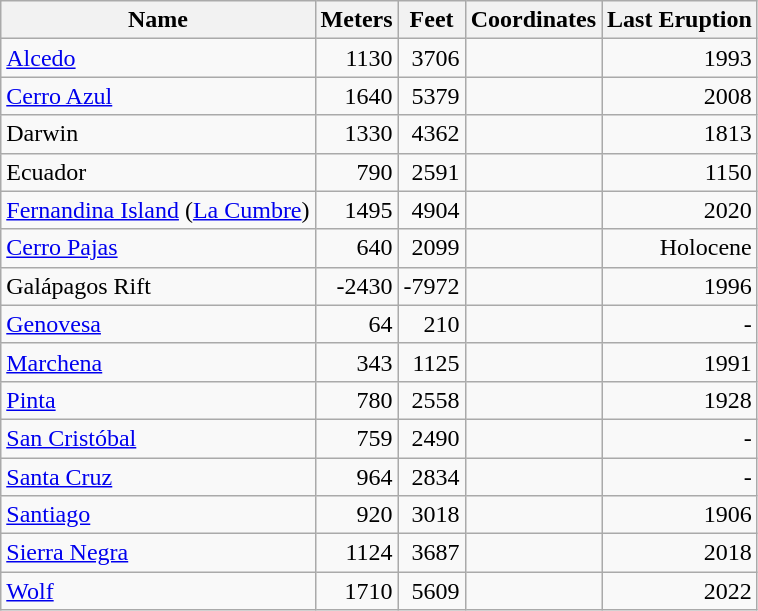<table class="wikitable sortable">
<tr>
<th>Name</th>
<th>Meters</th>
<th>Feet</th>
<th>Coordinates</th>
<th>Last Eruption</th>
</tr>
<tr align="right">
<td align="left"><a href='#'>Alcedo</a></td>
<td>1130</td>
<td>3706</td>
<td></td>
<td>1993</td>
</tr>
<tr align="right">
<td align="left"><a href='#'>Cerro Azul</a></td>
<td>1640</td>
<td>5379</td>
<td></td>
<td>2008</td>
</tr>
<tr align="right">
<td align="left">Darwin</td>
<td>1330</td>
<td>4362</td>
<td></td>
<td>1813</td>
</tr>
<tr align="right">
<td align="left">Ecuador</td>
<td>790</td>
<td>2591</td>
<td></td>
<td>1150</td>
</tr>
<tr align="right">
<td align="left"><a href='#'>Fernandina Island</a> (<a href='#'>La Cumbre</a>)</td>
<td>1495</td>
<td>4904</td>
<td></td>
<td>2020</td>
</tr>
<tr align="right">
<td align="left"><a href='#'>Cerro Pajas</a></td>
<td>640</td>
<td>2099</td>
<td></td>
<td>Holocene</td>
</tr>
<tr align="right">
<td align="left">Galápagos Rift</td>
<td>-2430</td>
<td>-7972</td>
<td></td>
<td>1996</td>
</tr>
<tr align="right">
<td align="left"><a href='#'>Genovesa</a></td>
<td>64</td>
<td>210</td>
<td></td>
<td>-</td>
</tr>
<tr align="right">
<td align="left"><a href='#'>Marchena</a></td>
<td>343</td>
<td>1125</td>
<td></td>
<td>1991</td>
</tr>
<tr align="right">
<td align="left"><a href='#'>Pinta</a></td>
<td>780</td>
<td>2558</td>
<td></td>
<td>1928</td>
</tr>
<tr align="right">
<td align="left"><a href='#'>San Cristóbal</a></td>
<td>759</td>
<td>2490</td>
<td></td>
<td>-</td>
</tr>
<tr align="right">
<td align="left"><a href='#'>Santa Cruz</a></td>
<td>964</td>
<td>2834</td>
<td></td>
<td>-</td>
</tr>
<tr align="right">
<td align="left"><a href='#'>Santiago</a></td>
<td>920</td>
<td>3018</td>
<td></td>
<td>1906</td>
</tr>
<tr align="right">
<td align="left"><a href='#'>Sierra Negra</a></td>
<td>1124</td>
<td>3687</td>
<td></td>
<td>2018</td>
</tr>
<tr align="right">
<td align="left"><a href='#'>Wolf</a></td>
<td>1710</td>
<td>5609</td>
<td></td>
<td>2022</td>
</tr>
</table>
